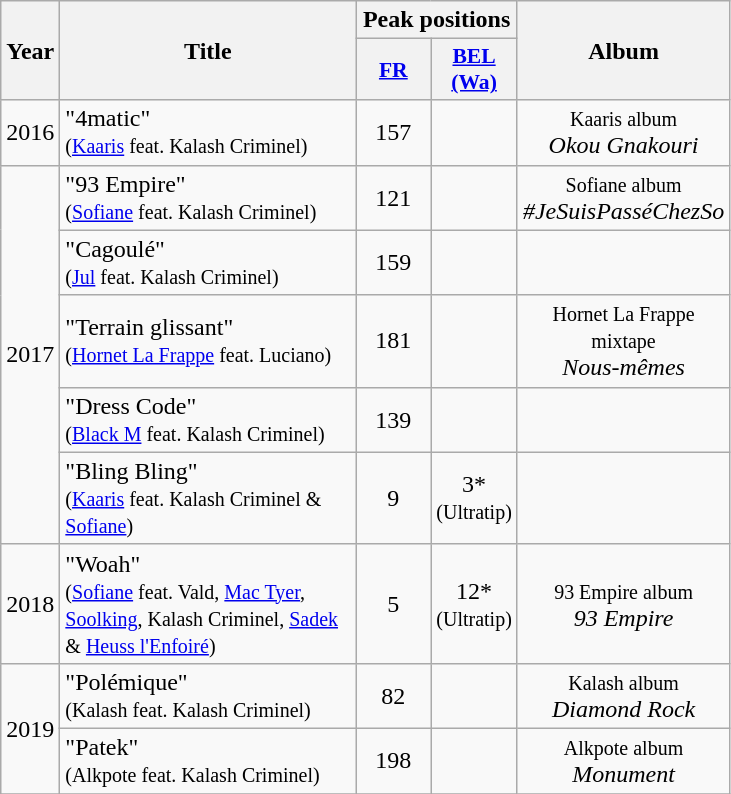<table class="wikitable">
<tr>
<th align="center" rowspan="2" width="10">Year</th>
<th align="center" rowspan="2" width="190">Title</th>
<th align="center" colspan="2" width="20">Peak positions</th>
<th align="center" rowspan="2" width="120">Album</th>
</tr>
<tr>
<th scope="col" style="width:3em;font-size:90%;"><a href='#'>FR</a><br></th>
<th scope="col" style="width:3em;font-size:90%;"><a href='#'>BEL<br>(Wa)</a><br></th>
</tr>
<tr>
<td style="text-align:center;" rowspan=1>2016</td>
<td>"4matic" <br><small>(<a href='#'>Kaaris</a> feat. Kalash Criminel)</small></td>
<td style="text-align:center;">157</td>
<td style="text-align:center;"></td>
<td style="text-align:center;"><small>Kaaris album</small><br><em>Okou Gnakouri</em></td>
</tr>
<tr>
<td style="text-align:center;" rowspan=5>2017</td>
<td>"93 Empire" <br><small>(<a href='#'>Sofiane</a> feat. Kalash Criminel)</small></td>
<td style="text-align:center;">121</td>
<td style="text-align:center;"></td>
<td style="text-align:center;"><small>Sofiane album</small><br><em>#JeSuisPasséChezSo</em></td>
</tr>
<tr>
<td>"Cagoulé" <br><small>(<a href='#'>Jul</a> feat. Kalash Criminel)</small></td>
<td style="text-align:center;">159</td>
<td style="text-align:center;"></td>
<td style="text-align:center;"></td>
</tr>
<tr>
<td>"Terrain glissant" <br><small>(<a href='#'>Hornet La Frappe</a> feat. Luciano)</small></td>
<td style="text-align:center;">181</td>
<td style="text-align:center;"></td>
<td style="text-align:center;"><small>Hornet La Frappe mixtape</small><br><em>Nous-mêmes</em></td>
</tr>
<tr>
<td>"Dress Code" <br><small>(<a href='#'>Black M</a> feat. Kalash Criminel)</small></td>
<td style="text-align:center;">139</td>
<td style="text-align:center;"></td>
<td style="text-align:center;"></td>
</tr>
<tr>
<td>"Bling Bling" <br><small>(<a href='#'>Kaaris</a> feat. Kalash Criminel & <a href='#'>Sofiane</a>)</small></td>
<td style="text-align:center;">9</td>
<td style="text-align:center;">3*<br><small>(Ultratip)</small></td>
<td style="text-align:center;"></td>
</tr>
<tr>
<td style="text-align:center;">2018</td>
<td>"Woah" <br><small>(<a href='#'>Sofiane</a> feat. Vald, <a href='#'>Mac Tyer</a>, <a href='#'>Soolking</a>, Kalash Criminel, <a href='#'>Sadek</a> & <a href='#'>Heuss l'Enfoiré</a>)</small></td>
<td style="text-align:center;">5</td>
<td style="text-align:center;">12*<br><small>(Ultratip)</small></td>
<td style="text-align:center;"><small>93 Empire album</small><br><em>93 Empire</em></td>
</tr>
<tr>
<td style="text-align:center;" rowspan=2>2019</td>
<td>"Polémique"<br><small>(Kalash feat. Kalash Criminel)</small></td>
<td style="text-align:center;">82</td>
<td style="text-align:center;"></td>
<td style="text-align:center;"><small>Kalash album</small><br><em>Diamond Rock</em></td>
</tr>
<tr>
<td>"Patek"<br><small>(Alkpote feat. Kalash Criminel)</small></td>
<td style="text-align:center;">198</td>
<td style="text-align:center;"></td>
<td style="text-align:center;"><small>Alkpote album</small><br><em>Monument</em></td>
</tr>
<tr>
</tr>
</table>
